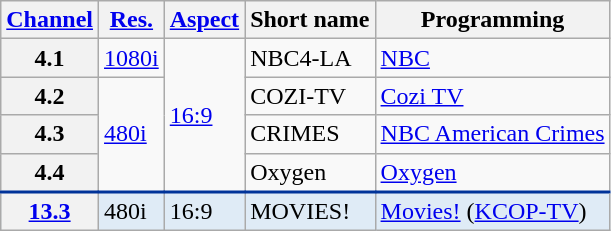<table class="wikitable">
<tr>
<th scope = "col"><a href='#'>Channel</a></th>
<th scope = "col"><a href='#'>Res.</a></th>
<th scope = "col"><a href='#'>Aspect</a></th>
<th scope = "col">Short name</th>
<th scope = "col">Programming</th>
</tr>
<tr>
<th scope = "row">4.1</th>
<td><a href='#'>1080i</a></td>
<td rowspan=4><a href='#'>16:9</a></td>
<td>NBC4-LA</td>
<td><a href='#'>NBC</a></td>
</tr>
<tr>
<th scope = "row">4.2</th>
<td rowspan=3><a href='#'>480i</a></td>
<td>COZI-TV</td>
<td><a href='#'>Cozi TV</a></td>
</tr>
<tr>
<th scope = "row">4.3</th>
<td>CRIMES</td>
<td><a href='#'>NBC American Crimes</a></td>
</tr>
<tr>
<th scope = "row">4.4</th>
<td>Oxygen</td>
<td><a href='#'>Oxygen</a></td>
</tr>
<tr style="background-color:#DFEBF6; border-top: 2px solid #003399;">
<th scope = "row"><a href='#'>13.3</a></th>
<td>480i</td>
<td>16:9</td>
<td>MOVIES!</td>
<td><a href='#'>Movies!</a> (<a href='#'>KCOP-TV</a>)</td>
</tr>
</table>
